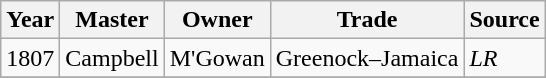<table class=" wikitable">
<tr>
<th>Year</th>
<th>Master</th>
<th>Owner</th>
<th>Trade</th>
<th>Source</th>
</tr>
<tr>
<td>1807</td>
<td>Campbell</td>
<td>M'Gowan</td>
<td>Greenock–Jamaica</td>
<td><em>LR</em></td>
</tr>
<tr>
</tr>
</table>
